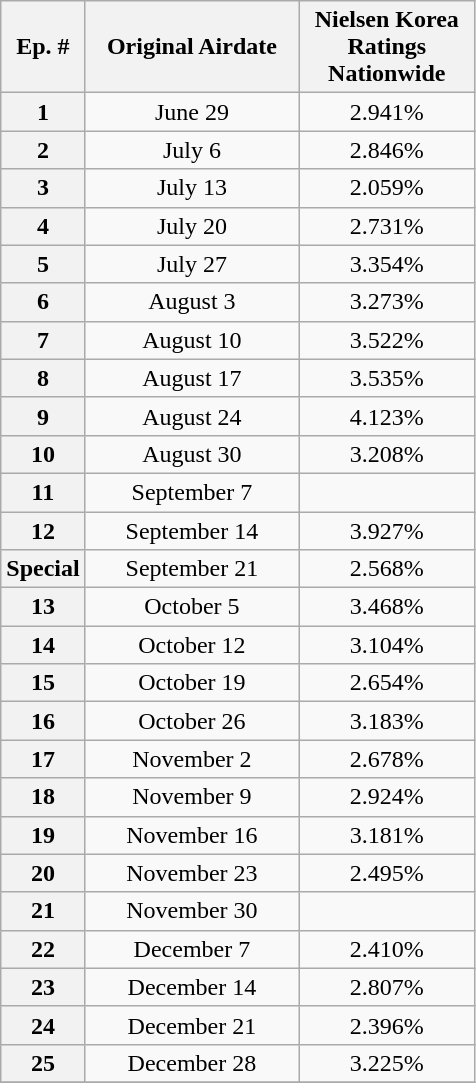<table class=wikitable style=text-align:center>
<tr>
<th style=width:40px;>Ep. #</th>
<th style=width:135px;>Original Airdate</th>
<th width=110>Nielsen Korea Ratings Nationwide</th>
</tr>
<tr>
<th>1</th>
<td>June 29</td>
<td>2.941%</td>
</tr>
<tr>
<th>2</th>
<td>July 6</td>
<td>2.846%</td>
</tr>
<tr>
<th>3</th>
<td>July 13</td>
<td>2.059%</td>
</tr>
<tr>
<th>4</th>
<td>July 20</td>
<td>2.731%</td>
</tr>
<tr>
<th>5</th>
<td>July 27</td>
<td>3.354%</td>
</tr>
<tr>
<th>6</th>
<td>August 3</td>
<td>3.273%</td>
</tr>
<tr>
<th>7</th>
<td>August 10</td>
<td>3.522%</td>
</tr>
<tr>
<th>8</th>
<td>August 17</td>
<td>3.535%</td>
</tr>
<tr>
<th>9</th>
<td>August 24</td>
<td>4.123%</td>
</tr>
<tr>
<th>10</th>
<td>August 30</td>
<td>3.208%</td>
</tr>
<tr>
<th>11</th>
<td>September 7</td>
<td></td>
</tr>
<tr>
<th>12</th>
<td>September 14</td>
<td>3.927%</td>
</tr>
<tr>
<th>Special</th>
<td>September 21</td>
<td>2.568%</td>
</tr>
<tr>
<th>13</th>
<td>October 5</td>
<td>3.468%</td>
</tr>
<tr>
<th>14</th>
<td>October 12</td>
<td>3.104%</td>
</tr>
<tr>
<th>15</th>
<td>October 19</td>
<td>2.654%</td>
</tr>
<tr>
<th>16</th>
<td>October 26</td>
<td>3.183%</td>
</tr>
<tr>
<th>17</th>
<td>November 2</td>
<td>2.678%</td>
</tr>
<tr>
<th>18</th>
<td>November 9</td>
<td>2.924%</td>
</tr>
<tr>
<th>19</th>
<td>November 16</td>
<td>3.181%</td>
</tr>
<tr>
<th>20</th>
<td>November 23</td>
<td>2.495%</td>
</tr>
<tr>
<th>21</th>
<td>November 30</td>
<td></td>
</tr>
<tr>
<th>22</th>
<td>December 7</td>
<td>2.410%</td>
</tr>
<tr>
<th>23</th>
<td>December 14</td>
<td>2.807%</td>
</tr>
<tr>
<th>24</th>
<td>December 21</td>
<td>2.396%</td>
</tr>
<tr>
<th>25</th>
<td>December 28</td>
<td>3.225%</td>
</tr>
<tr>
</tr>
</table>
